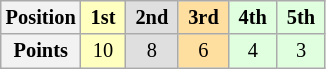<table class="wikitable" style="font-size:85%; text-align:center">
<tr>
<th>Position</th>
<td style="background:#FFFFBF;"> <strong>1st</strong> </td>
<td style="background:#DFDFDF;"> <strong>2nd</strong> </td>
<td style="background:#FFDF9F;"> <strong>3rd</strong> </td>
<td style="background:#DFFFDF;"> <strong>4th</strong> </td>
<td style="background:#DFFFDF;"> <strong>5th</strong> </td>
</tr>
<tr>
<th>Points</th>
<td style="background:#FFFFBF;">10</td>
<td style="background:#DFDFDF;">8</td>
<td style="background:#FFDF9F;">6</td>
<td style="background:#DFFFDF;">4</td>
<td style="background:#DFFFDF;">3</td>
</tr>
</table>
